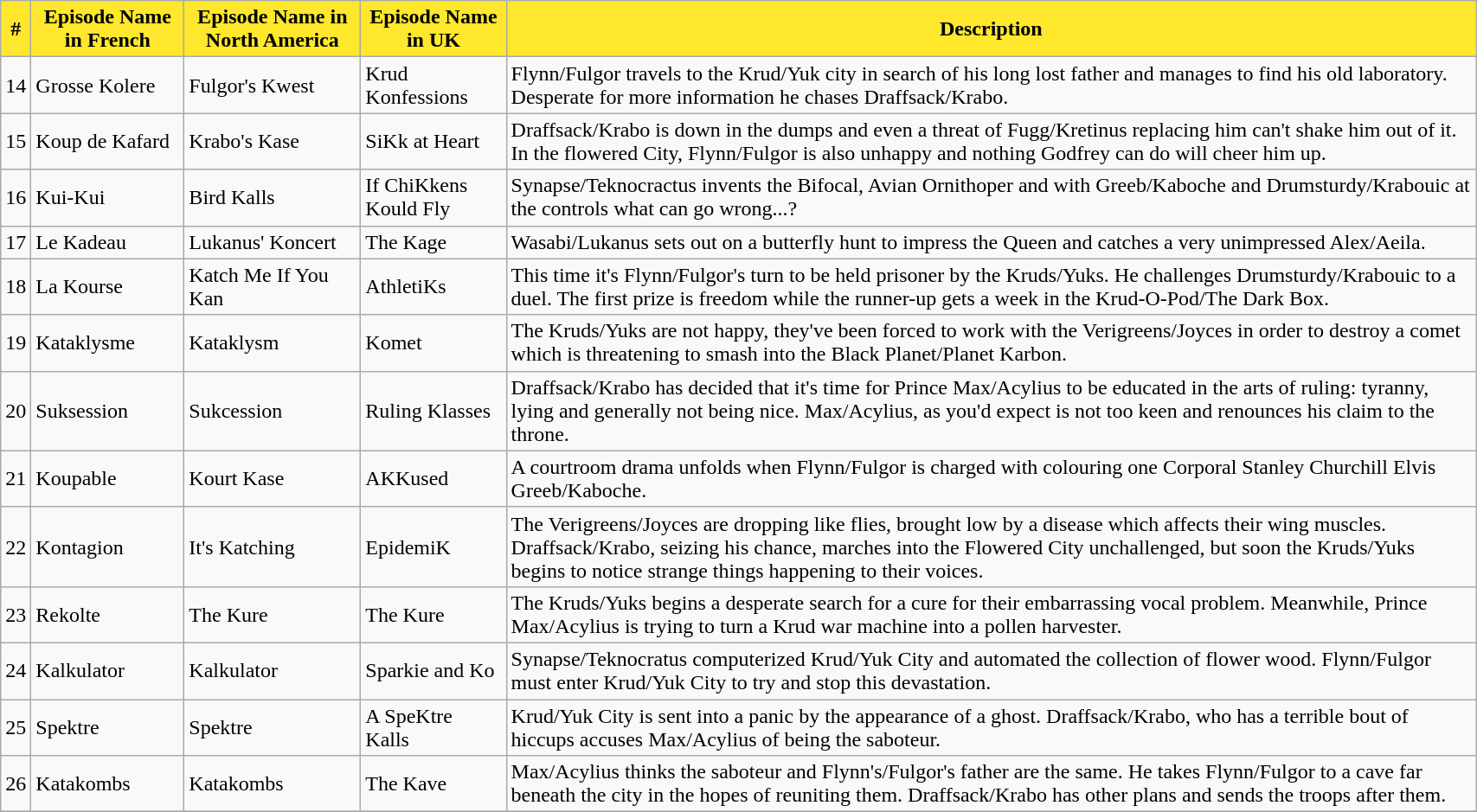<table class="wikitable" width="90%">
<tr>
<th style="background-color: #fee72c; color:#000; text-align: center;">#</th>
<th style="background-color: #fee72c; color:#000; text-align: center;">Episode Name in French</th>
<th style="background-color: #fee72c; color:#000; text-align: center;">Episode Name in North America</th>
<th style="background-color: #fee72c; color:#000; text-align: center;">Episode Name in UK</th>
<th style="background-color: #fee72c; color:#000; text-align: center;">Description</th>
</tr>
<tr>
<td>14</td>
<td>Grosse Kolere</td>
<td>Fulgor's Kwest</td>
<td>Krud Konfessions</td>
<td>Flynn/Fulgor travels to the Krud/Yuk city in search of his long lost father and manages to find his old laboratory. Desperate for more information he chases Draffsack/Krabo.</td>
</tr>
<tr>
<td>15</td>
<td>Koup de Kafard</td>
<td>Krabo's Kase</td>
<td>SiKk at Heart</td>
<td>Draffsack/Krabo is down in the dumps and even a threat of Fugg/Kretinus replacing him can't shake him out of it. In the flowered City, Flynn/Fulgor is also unhappy and nothing Godfrey can do will cheer him up.</td>
</tr>
<tr>
<td>16</td>
<td>Kui-Kui</td>
<td>Bird Kalls</td>
<td>If ChiKkens Kould Fly</td>
<td>Synapse/Teknocractus invents the Bifocal, Avian Ornithoper and with Greeb/Kaboche and Drumsturdy/Krabouic at the controls what can go wrong...?</td>
</tr>
<tr>
<td>17</td>
<td>Le Kadeau</td>
<td>Lukanus' Koncert</td>
<td>The Kage</td>
<td>Wasabi/Lukanus sets out on a butterfly hunt to impress the Queen and catches a very unimpressed Alex/Aeila.</td>
</tr>
<tr>
<td>18</td>
<td>La Kourse</td>
<td>Katch Me If You Kan</td>
<td>AthletiKs</td>
<td>This time it's Flynn/Fulgor's turn to be held prisoner by the Kruds/Yuks. He challenges Drumsturdy/Krabouic to a duel. The first prize is freedom while the runner-up gets a week in the Krud-O-Pod/The Dark Box.</td>
</tr>
<tr>
<td>19</td>
<td>Kataklysme</td>
<td>Kataklysm</td>
<td>Komet</td>
<td>The Kruds/Yuks are not happy, they've been forced to work with the Verigreens/Joyces in order to destroy a comet which is threatening to smash into the Black Planet/Planet Karbon.</td>
</tr>
<tr>
<td>20</td>
<td>Suksession</td>
<td>Sukcession</td>
<td>Ruling Klasses</td>
<td>Draffsack/Krabo has decided that it's time for Prince Max/Acylius to be educated in the arts of ruling: tyranny, lying and generally not being nice. Max/Acylius, as you'd expect is not too keen and renounces his claim to the throne.</td>
</tr>
<tr>
<td>21</td>
<td>Koupable</td>
<td>Kourt Kase</td>
<td>AKKused</td>
<td>A courtroom drama unfolds when Flynn/Fulgor is charged with colouring one Corporal Stanley Churchill Elvis Greeb/Kaboche.</td>
</tr>
<tr>
<td>22</td>
<td>Kontagion</td>
<td>It's Katching</td>
<td>EpidemiK</td>
<td>The Verigreens/Joyces are dropping like flies, brought low by a disease which affects their wing muscles. Draffsack/Krabo, seizing his chance, marches into the Flowered City unchallenged, but soon the Kruds/Yuks begins to notice strange things happening to their voices.</td>
</tr>
<tr>
<td>23</td>
<td>Rekolte</td>
<td>The Kure</td>
<td>The Kure</td>
<td>The Kruds/Yuks begins a desperate search for a cure for their embarrassing vocal problem. Meanwhile, Prince Max/Acylius is trying to turn a Krud war machine into a pollen harvester.</td>
</tr>
<tr>
<td>24</td>
<td>Kalkulator</td>
<td>Kalkulator</td>
<td>Sparkie and Ko</td>
<td>Synapse/Teknocratus computerized Krud/Yuk City and automated the collection of flower wood. Flynn/Fulgor must enter Krud/Yuk City to try and stop this devastation.</td>
</tr>
<tr>
<td>25</td>
<td>Spektre</td>
<td>Spektre</td>
<td>A SpeKtre Kalls</td>
<td>Krud/Yuk City is sent into a panic by the appearance of a ghost. Draffsack/Krabo, who has a terrible bout of hiccups accuses Max/Acylius of being the saboteur.</td>
</tr>
<tr>
<td>26</td>
<td>Katakombs</td>
<td>Katakombs</td>
<td>The Kave</td>
<td>Max/Acylius thinks the saboteur and Flynn's/Fulgor's father are the same. He takes Flynn/Fulgor to a cave far beneath the city in the hopes of reuniting them. Draffsack/Krabo has other plans and sends the troops after them.</td>
</tr>
<tr>
</tr>
</table>
